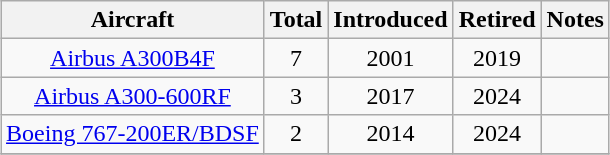<table class="wikitable" style="margin:0.5em auto; text-align:center">
<tr>
<th>Aircraft</th>
<th>Total</th>
<th>Introduced</th>
<th>Retired</th>
<th>Notes</th>
</tr>
<tr>
<td><a href='#'>Airbus A300B4F</a></td>
<td>7</td>
<td>2001</td>
<td>2019</td>
<td></td>
</tr>
<tr>
<td><a href='#'>Airbus A300-600RF</a></td>
<td>3</td>
<td>2017</td>
<td>2024</td>
<td></td>
</tr>
<tr>
<td><a href='#'>Boeing 767-200ER/BDSF</a></td>
<td>2</td>
<td>2014</td>
<td>2024</td>
<td></td>
</tr>
<tr>
</tr>
</table>
